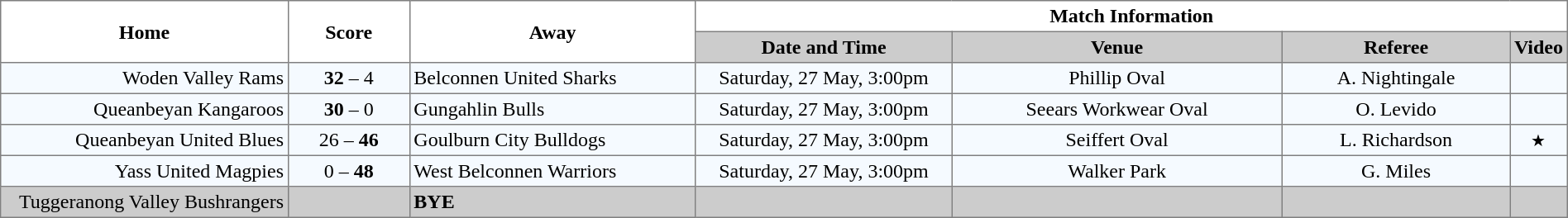<table border="1" cellpadding="3" cellspacing="0" width="100%" style="border-collapse:collapse;  text-align:center;">
<tr>
<th rowspan="2" width="19%">Home</th>
<th rowspan="2" width="8%">Score</th>
<th rowspan="2" width="19%">Away</th>
<th colspan="4">Match Information</th>
</tr>
<tr style="background:#CCCCCC">
<th width="17%">Date and Time</th>
<th width="22%">Venue</th>
<th width="50%">Referee</th>
<th>Video</th>
</tr>
<tr style="text-align:center; background:#f5faff;">
<td align="right">Woden Valley Rams </td>
<td><strong>32</strong> – 4</td>
<td align="left"> Belconnen United Sharks</td>
<td>Saturday, 27 May, 3:00pm</td>
<td>Phillip Oval</td>
<td>A. Nightingale</td>
<td></td>
</tr>
<tr style="text-align:center; background:#f5faff;">
<td align="right">Queanbeyan Kangaroos </td>
<td><strong>30</strong> – 0</td>
<td align="left"> Gungahlin Bulls</td>
<td>Saturday, 27 May, 3:00pm</td>
<td>Seears Workwear Oval</td>
<td>O. Levido</td>
<td></td>
</tr>
<tr style="text-align:center; background:#f5faff;">
<td align="right">Queanbeyan United Blues </td>
<td>26 – <strong>46</strong></td>
<td align="left"> Goulburn City Bulldogs</td>
<td>Saturday, 27 May, 3:00pm</td>
<td>Seiffert Oval</td>
<td>L. Richardson</td>
<td><small>★</small></td>
</tr>
<tr style="text-align:center; background:#f5faff;">
<td align="right">Yass United Magpies </td>
<td>0 – <strong>48</strong></td>
<td align="left"> West Belconnen Warriors</td>
<td>Saturday, 27 May, 3:00pm</td>
<td>Walker Park</td>
<td>G. Miles</td>
<td></td>
</tr>
<tr style="text-align:center; background:#CCCCCC;">
<td align="right">Tuggeranong Valley Bushrangers </td>
<td></td>
<td align="left"><strong>BYE</strong></td>
<td></td>
<td></td>
<td></td>
<td></td>
</tr>
</table>
